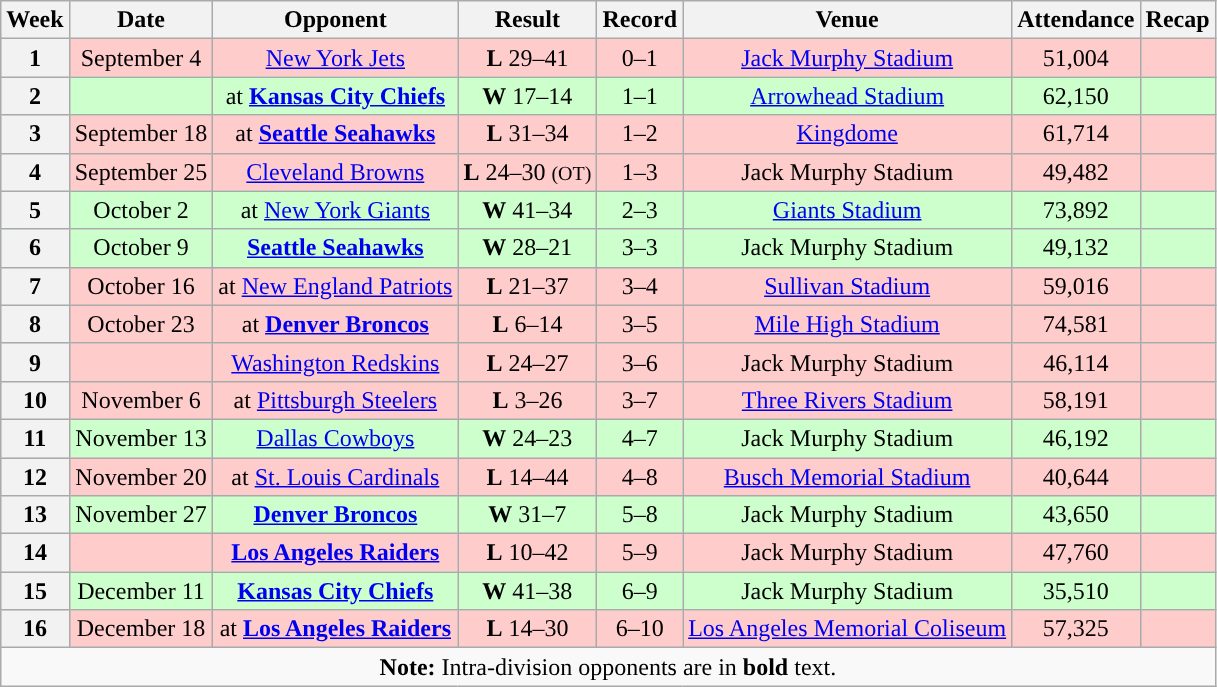<table class="wikitable" style="text-align:center">
<tr>
<th>Week</th>
<th>Date</th>
<th>Opponent</th>
<th>Result</th>
<th>Record</th>
<th>Venue</th>
<th>Attendance</th>
<th>Recap</th>
</tr>
<tr style="background:#fcc">
<th>1</th>
<td>September 4</td>
<td><a href='#'>New York Jets</a></td>
<td><strong>L</strong> 29–41</td>
<td>0–1</td>
<td><a href='#'>Jack Murphy Stadium</a></td>
<td>51,004</td>
<td></td>
</tr>
<tr style="background:#cfc">
<th>2</th>
<td></td>
<td>at <strong><a href='#'>Kansas City Chiefs</a></strong></td>
<td><strong>W</strong> 17–14</td>
<td>1–1</td>
<td><a href='#'>Arrowhead Stadium</a></td>
<td>62,150</td>
<td></td>
</tr>
<tr style="background:#fcc">
<th>3</th>
<td>September 18</td>
<td>at <strong><a href='#'>Seattle Seahawks</a></strong></td>
<td><strong>L</strong> 31–34</td>
<td>1–2</td>
<td><a href='#'>Kingdome</a></td>
<td>61,714</td>
<td></td>
</tr>
<tr style="background:#fcc">
<th>4</th>
<td>September 25</td>
<td><a href='#'>Cleveland Browns</a></td>
<td><strong>L</strong> 24–30 <small>(OT)</small></td>
<td>1–3</td>
<td>Jack Murphy Stadium</td>
<td>49,482</td>
<td></td>
</tr>
<tr style="background:#cfc">
<th>5</th>
<td>October 2</td>
<td>at <a href='#'>New York Giants</a></td>
<td><strong>W</strong> 41–34</td>
<td>2–3</td>
<td><a href='#'>Giants Stadium</a></td>
<td>73,892</td>
<td></td>
</tr>
<tr style="background:#cfc">
<th>6</th>
<td>October 9</td>
<td><strong><a href='#'>Seattle Seahawks</a></strong></td>
<td><strong>W</strong> 28–21</td>
<td>3–3</td>
<td>Jack Murphy Stadium</td>
<td>49,132</td>
<td></td>
</tr>
<tr style="background:#fcc">
<th>7</th>
<td>October 16</td>
<td>at <a href='#'>New England Patriots</a></td>
<td><strong>L</strong> 21–37</td>
<td>3–4</td>
<td><a href='#'>Sullivan Stadium</a></td>
<td>59,016</td>
<td></td>
</tr>
<tr style="background:#fcc">
<th>8</th>
<td>October 23</td>
<td>at <strong><a href='#'>Denver Broncos</a></strong></td>
<td><strong>L</strong> 6–14</td>
<td>3–5</td>
<td><a href='#'>Mile High Stadium</a></td>
<td>74,581</td>
<td></td>
</tr>
<tr style="background:#fcc">
<th>9</th>
<td></td>
<td><a href='#'>Washington Redskins</a></td>
<td><strong>L</strong> 24–27</td>
<td>3–6</td>
<td>Jack Murphy Stadium</td>
<td>46,114</td>
<td></td>
</tr>
<tr style="background:#fcc">
<th>10</th>
<td>November 6</td>
<td>at <a href='#'>Pittsburgh Steelers</a></td>
<td><strong>L</strong> 3–26</td>
<td>3–7</td>
<td><a href='#'>Three Rivers Stadium</a></td>
<td>58,191</td>
<td></td>
</tr>
<tr style="background:#cfc">
<th>11</th>
<td>November 13</td>
<td><a href='#'>Dallas Cowboys</a></td>
<td><strong>W</strong> 24–23</td>
<td>4–7</td>
<td>Jack Murphy Stadium</td>
<td>46,192</td>
<td></td>
</tr>
<tr style="background:#fcc">
<th>12</th>
<td>November 20</td>
<td>at <a href='#'>St. Louis Cardinals</a></td>
<td><strong>L</strong> 14–44</td>
<td>4–8</td>
<td><a href='#'>Busch Memorial Stadium</a></td>
<td>40,644</td>
<td></td>
</tr>
<tr style="background:#cfc">
<th>13</th>
<td>November 27</td>
<td><strong><a href='#'>Denver Broncos</a></strong></td>
<td><strong>W</strong> 31–7</td>
<td>5–8</td>
<td>Jack Murphy Stadium</td>
<td>43,650</td>
<td></td>
</tr>
<tr style="background:#fcc">
<th>14</th>
<td></td>
<td><strong><a href='#'>Los Angeles Raiders</a></strong></td>
<td><strong>L</strong> 10–42</td>
<td>5–9</td>
<td>Jack Murphy Stadium</td>
<td>47,760</td>
<td></td>
</tr>
<tr style="background:#cfc">
<th>15</th>
<td>December 11</td>
<td><strong><a href='#'>Kansas City Chiefs</a></strong></td>
<td><strong>W</strong> 41–38</td>
<td>6–9</td>
<td>Jack Murphy Stadium</td>
<td>35,510</td>
<td></td>
</tr>
<tr style="background:#fcc">
<th>16</th>
<td>December 18</td>
<td>at <strong><a href='#'>Los Angeles Raiders</a></strong></td>
<td><strong>L</strong> 14–30</td>
<td>6–10</td>
<td><a href='#'>Los Angeles Memorial Coliseum</a></td>
<td>57,325</td>
<td></td>
</tr>
<tr>
<td colspan="8"><strong>Note:</strong> Intra-division opponents are in <strong>bold</strong> text.</td>
</tr>
</table>
